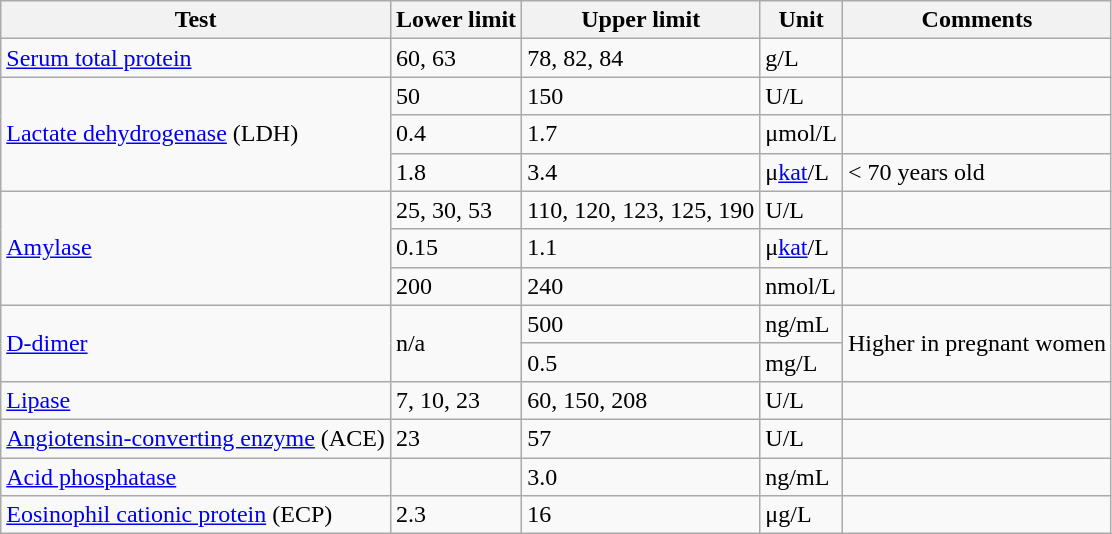<table class="wikitable">
<tr>
<th>Test</th>
<th>Lower limit</th>
<th>Upper limit</th>
<th>Unit</th>
<th>Comments</th>
</tr>
<tr>
<td><a href='#'>Serum total protein</a></td>
<td>60, 63</td>
<td>78, 82, 84</td>
<td>g/L</td>
<td></td>
</tr>
<tr>
<td rowspan=3> <a href='#'>Lactate dehydrogenase</a> (LDH)</td>
<td>50</td>
<td>150</td>
<td>U/L</td>
<td></td>
</tr>
<tr>
<td>0.4</td>
<td>1.7</td>
<td>μmol/L</td>
<td></td>
</tr>
<tr>
<td>1.8</td>
<td>3.4</td>
<td>μ<a href='#'>kat</a>/L</td>
<td>< 70 years old</td>
</tr>
<tr>
<td rowspan=3><a href='#'>Amylase</a></td>
<td>25, 30, 53</td>
<td>110, 120, 123, 125, 190</td>
<td>U/L</td>
<td></td>
</tr>
<tr>
<td>0.15</td>
<td>1.1</td>
<td>μ<a href='#'>kat</a>/L</td>
<td></td>
</tr>
<tr>
<td>200</td>
<td>240</td>
<td>nmol/L</td>
<td></td>
</tr>
<tr>
<td rowspan=2><a href='#'>D-dimer</a> <br></td>
<td rowspan=2>n/a</td>
<td>500</td>
<td>ng/mL</td>
<td rowspan=2>Higher in pregnant women</td>
</tr>
<tr>
<td>0.5</td>
<td>mg/L</td>
</tr>
<tr>
<td><a href='#'>Lipase</a></td>
<td>7, 10, 23</td>
<td>60, 150, 208</td>
<td>U/L</td>
<td></td>
</tr>
<tr>
<td><a href='#'>Angiotensin-converting enzyme</a> (ACE)</td>
<td>23</td>
<td>57</td>
<td>U/L</td>
<td></td>
</tr>
<tr>
<td><a href='#'>Acid phosphatase</a></td>
<td></td>
<td>3.0</td>
<td>ng/mL</td>
<td></td>
</tr>
<tr>
<td><a href='#'>Eosinophil cationic protein</a> (ECP)</td>
<td>2.3</td>
<td>16</td>
<td>μg/L</td>
<td></td>
</tr>
</table>
